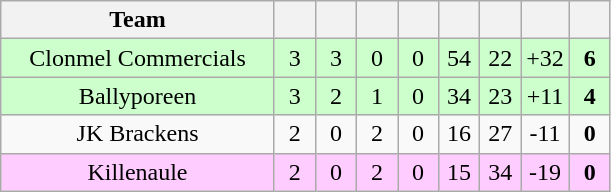<table class="wikitable" style="text-align:center">
<tr>
<th style="width:175px;">Team</th>
<th width="20"></th>
<th width="20"></th>
<th width="20"></th>
<th width="20"></th>
<th width="20"></th>
<th width="20"></th>
<th width="20"></th>
<th width="20"></th>
</tr>
<tr style="background:#cfc;">
<td>Clonmel Commercials</td>
<td>3</td>
<td>3</td>
<td>0</td>
<td>0</td>
<td>54</td>
<td>22</td>
<td>+32</td>
<td><strong>6</strong></td>
</tr>
<tr style="background:#cfc;">
<td>Ballyporeen</td>
<td>3</td>
<td>2</td>
<td>1</td>
<td>0</td>
<td>34</td>
<td>23</td>
<td>+11</td>
<td><strong>4</strong></td>
</tr>
<tr>
<td>JK Brackens</td>
<td>2</td>
<td>0</td>
<td>2</td>
<td>0</td>
<td>16</td>
<td>27</td>
<td>-11</td>
<td><strong>0</strong></td>
</tr>
<tr style="background:#fcf;">
<td>Killenaule</td>
<td>2</td>
<td>0</td>
<td>2</td>
<td>0</td>
<td>15</td>
<td>34</td>
<td>-19</td>
<td><strong>0</strong></td>
</tr>
</table>
